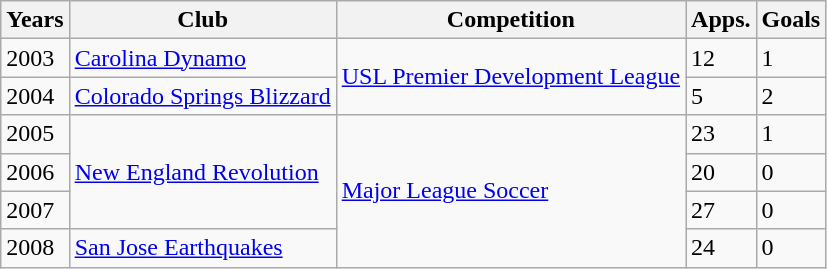<table class="wikitable">
<tr>
<th>Years</th>
<th>Club</th>
<th>Competition</th>
<th>Apps.</th>
<th>Goals</th>
</tr>
<tr>
<td>2003</td>
<td><a href='#'>Carolina Dynamo</a></td>
<td rowspan="2"><a href='#'>USL Premier Development League</a></td>
<td>12</td>
<td>1</td>
</tr>
<tr>
<td>2004</td>
<td><a href='#'>Colorado Springs Blizzard</a></td>
<td>5</td>
<td>2</td>
</tr>
<tr>
<td>2005</td>
<td rowspan="3"><a href='#'>New England Revolution</a></td>
<td rowspan="11"><a href='#'>Major League Soccer</a></td>
<td>23</td>
<td>1</td>
</tr>
<tr>
<td>2006</td>
<td>20</td>
<td>0</td>
</tr>
<tr>
<td>2007</td>
<td>27</td>
<td>0</td>
</tr>
<tr>
<td>2008</td>
<td><a href='#'>San Jose Earthquakes</a></td>
<td>24</td>
<td>0</td>
</tr>
</table>
